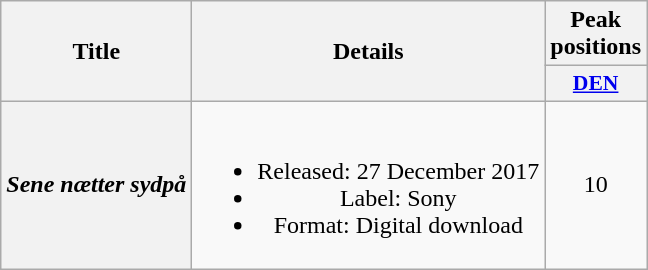<table class="wikitable plainrowheaders" style="text-align:center">
<tr>
<th align="center" rowspan="2">Title</th>
<th align="center" rowspan="2">Details</th>
<th align="center" colspan="1" width="20">Peak positions</th>
</tr>
<tr>
<th scope="col" style="width:3em;font-size:90%;"><a href='#'>DEN</a><br></th>
</tr>
<tr>
<th scope="row"><em>Sene nætter sydpå</em></th>
<td><br><ul><li>Released: 27 December 2017</li><li>Label: Sony</li><li>Format: Digital download</li></ul></td>
<td>10<br></td>
</tr>
</table>
